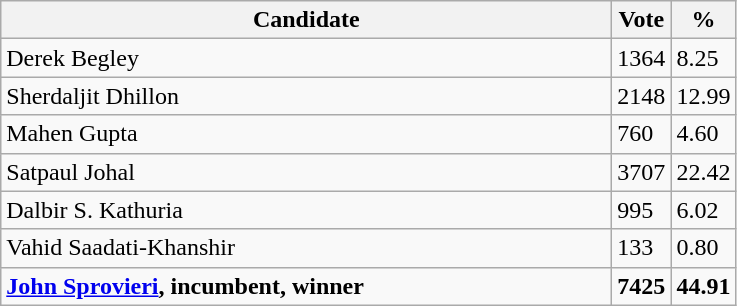<table class="wikitable">
<tr>
<th bgcolor="#DDDDFF" width="400px">Candidate</th>
<th bgcolor="#DDDDFF">Vote</th>
<th bgcolor="#DDDDFF">%</th>
</tr>
<tr>
<td>Derek Begley <small></small></td>
<td>1364</td>
<td>8.25</td>
</tr>
<tr>
<td>Sherdaljit Dhillon</td>
<td>2148</td>
<td>12.99</td>
</tr>
<tr>
<td>Mahen Gupta</td>
<td>760</td>
<td>4.60</td>
</tr>
<tr>
<td>Satpaul Johal</td>
<td>3707</td>
<td>22.42</td>
</tr>
<tr>
<td>Dalbir S. Kathuria</td>
<td>995</td>
<td>6.02</td>
</tr>
<tr>
<td>Vahid Saadati-Khanshir</td>
<td>133</td>
<td>0.80</td>
</tr>
<tr>
<td><strong><a href='#'>John Sprovieri</a>, incumbent, winner</strong> <small> </small></td>
<td><strong>7425</strong></td>
<td><strong>44.91</strong></td>
</tr>
</table>
